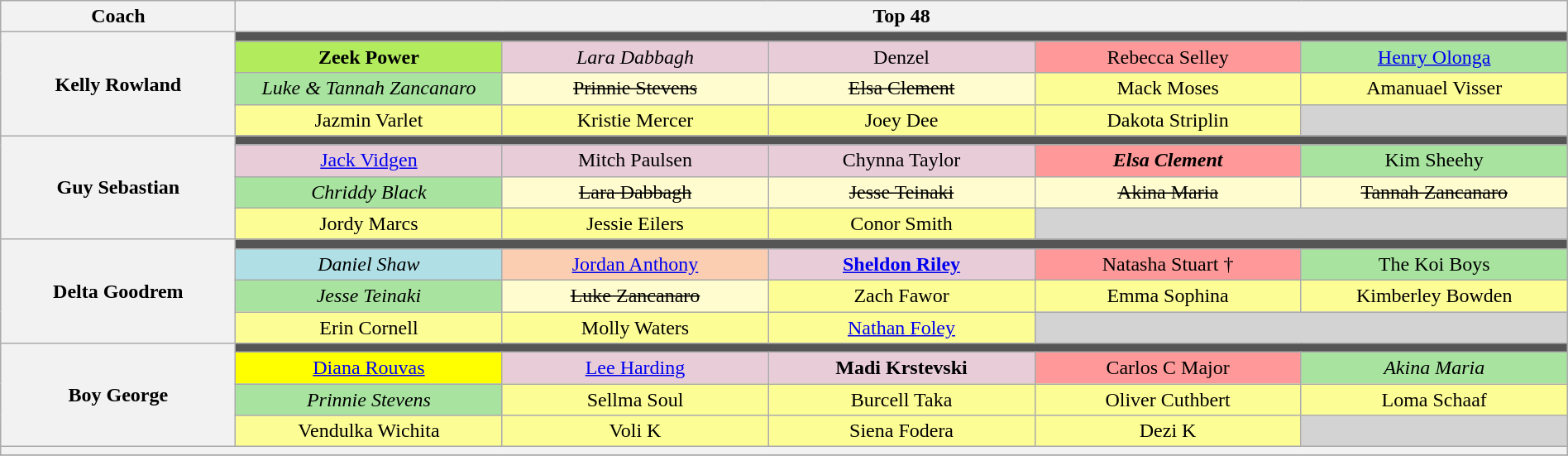<table class="wikitable" style="text-align:center; width:100%;">
<tr>
<th style="width:15%;">Coach</th>
<th style="width:85%;" colspan="5">Top 48</th>
</tr>
<tr>
<th rowspan="4">Kelly Rowland</th>
<td colspan="5" style="background:#555;"></td>
</tr>
<tr #B0E0E6>
<td style="width:17%;"bgcolor="#b2ec5d"><strong>Zeek Power</strong></td>
<td style="width:17%;" bgcolor="#E8CCD7"><em>Lara Dabbagh</em></td>
<td style="width:17%;" bgcolor="#E8CCD7">Denzel</td>
<td style="width:17%;" bgcolor="#FF9999">Rebecca Selley</td>
<td style="width:17%;" bgcolor="#A8E4A0"><a href='#'>Henry Olonga</a></td>
</tr>
<tr>
<td bgcolor="#A8E4A0"><em>Luke & Tannah Zancanaro</em></td>
<td bgcolor="#FFFDD0"><s>Prinnie Stevens</s></td>
<td bgcolor="#FFFDD0"><s>Elsa Clement</s></td>
<td bgcolor="#FDFD96">Mack Moses</td>
<td bgcolor="#FDFD96">Amanuael Visser</td>
</tr>
<tr>
<td bgcolor="#FDFD96">Jazmin Varlet</td>
<td bgcolor="#FDFD96">Kristie Mercer</td>
<td bgcolor="#FDFD96">Joey Dee</td>
<td bgcolor="#FDFD96">Dakota Striplin</td>
<td bgcolor="lightgray"></td>
</tr>
<tr>
<th rowspan="4">Guy Sebastian</th>
<td colspan="5" style="background:#555;"></td>
</tr>
<tr #B0E0E6>
<td bgcolor="#E8CCD7"><a href='#'>Jack Vidgen</a></td>
<td bgcolor="#E8CCD7">Mitch Paulsen</td>
<td bgcolor="#E8CCD7">Chynna Taylor</td>
<td bgcolor="#FF9999"><strong><em>Elsa Clement</em></strong></td>
<td bgcolor="#A8E4A0">Kim Sheehy</td>
</tr>
<tr>
<td bgcolor="#A8E4A0"><em>Chriddy Black</em></td>
<td bgcolor="#FFFDD0"><s>Lara Dabbagh</s></td>
<td bgcolor="#FFFDD0"><s>Jesse Teinaki</s></td>
<td bgcolor="#FFFDD0"><s>Akina Maria</s></td>
<td bgcolor="#FFFDD0"><s>Tannah Zancanaro</s></td>
</tr>
<tr>
<td bgcolor="#FDFD96">Jordy Marcs</td>
<td bgcolor="#FDFD96">Jessie Eilers</td>
<td bgcolor="#FDFD96">Conor Smith</td>
<td colspan="2" bgcolor="lightgray"></td>
</tr>
<tr>
<th rowspan="4">Delta Goodrem</th>
<td colspan="5" style="background:#555;"></td>
</tr>
<tr #B0E0E6>
<td bgcolor="#B0E0E6"><em>Daniel Shaw</em></td>
<td bgcolor="#fbceb1"><a href='#'>Jordan Anthony</a></td>
<td bgcolor="#E8CCD7"><strong><a href='#'>Sheldon Riley</a></strong></td>
<td bgcolor="#FF9999">Natasha Stuart †</td>
<td bgcolor="#A8E4A0">The Koi Boys</td>
</tr>
<tr>
<td bgcolor="#A8E4A0"><em>Jesse Teinaki</em></td>
<td bgcolor="#FFFDD0"><s>Luke Zancanaro</s></td>
<td bgcolor="#FDFD96">Zach Fawor</td>
<td bgcolor="#FDFD96">Emma Sophina</td>
<td bgcolor="#FDFD96">Kimberley Bowden</td>
</tr>
<tr>
<td bgcolor="#FDFD96">Erin Cornell</td>
<td bgcolor="#FDFD96">Molly Waters</td>
<td bgcolor="#FDFD96"><a href='#'>Nathan Foley</a></td>
<td colspan="2" bgcolor="lightgray"></td>
</tr>
<tr>
<th rowspan="4">Boy George</th>
<td colspan="5" style="background:#555;"></td>
</tr>
<tr #B0E0E6>
<td bgcolor="yellow"><a href='#'>Diana Rouvas</a></td>
<td bgcolor="#E8CCD7"><a href='#'>Lee Harding</a></td>
<td bgcolor="#E8CCD7"><strong>Madi Krstevski</strong></td>
<td bgcolor="#FF9999">Carlos C Major</td>
<td bgcolor="#A8E4A0"><em>Akina Maria</em></td>
</tr>
<tr>
<td bgcolor="#A8E4A0"><em>Prinnie Stevens</em></td>
<td bgcolor="#FDFD96">Sellma Soul</td>
<td bgcolor="#FDFD96">Burcell Taka</td>
<td bgcolor="#FDFD96">Oliver Cuthbert</td>
<td bgcolor="#FDFD96">Loma Schaaf</td>
</tr>
<tr>
<td bgcolor="#FDFD96">Vendulka Wichita</td>
<td bgcolor="#FDFD96">Voli K</td>
<td bgcolor="#FDFD96">Siena Fodera</td>
<td bgcolor="#FDFD96">Dezi K</td>
<td bgcolor="lightgray"></td>
</tr>
<tr>
<th style="font-size:90%; line-height:12px;" colspan="8"><small></small></th>
</tr>
<tr>
</tr>
</table>
